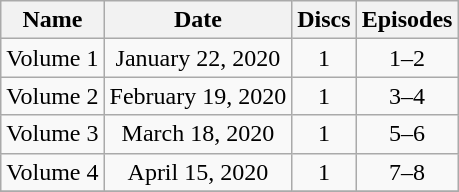<table class="wikitable" style="text-align:center;">
<tr>
<th>Name</th>
<th>Date</th>
<th>Discs</th>
<th>Episodes</th>
</tr>
<tr>
<td>Volume 1</td>
<td>January 22, 2020</td>
<td>1</td>
<td>1–2</td>
</tr>
<tr>
<td>Volume 2</td>
<td>February 19, 2020</td>
<td>1</td>
<td>3–4</td>
</tr>
<tr>
<td>Volume 3</td>
<td>March 18, 2020</td>
<td>1</td>
<td>5–6</td>
</tr>
<tr>
<td>Volume 4</td>
<td>April 15, 2020</td>
<td>1</td>
<td>7–8</td>
</tr>
<tr>
</tr>
</table>
